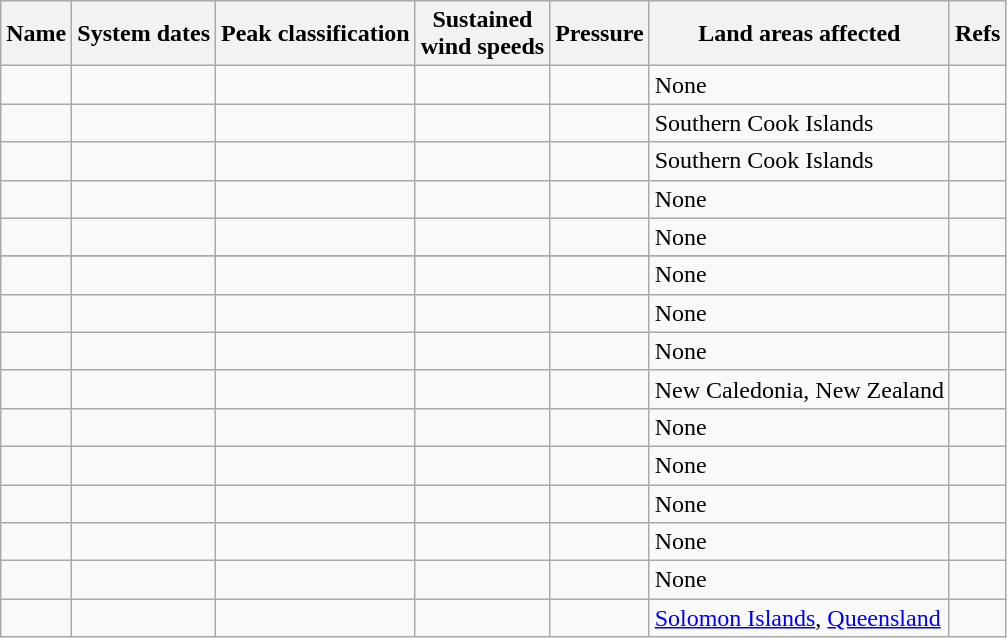<table class="wikitable sortable">
<tr>
<th>Name</th>
<th>System dates</th>
<th>Peak classification</th>
<th>Sustained<br>wind speeds</th>
<th>Pressure</th>
<th class="unsortable">Land areas affected</th>
<th class="unsortable">Refs</th>
</tr>
<tr>
<td></td>
<td></td>
<td></td>
<td></td>
<td></td>
<td>None</td>
<td></td>
</tr>
<tr>
<td></td>
<td></td>
<td></td>
<td></td>
<td></td>
<td>Southern Cook Islands</td>
<td></td>
</tr>
<tr>
<td></td>
<td></td>
<td></td>
<td></td>
<td></td>
<td>Southern Cook Islands</td>
<td></td>
</tr>
<tr>
<td></td>
<td></td>
<td></td>
<td></td>
<td></td>
<td>None</td>
<td></td>
</tr>
<tr>
<td></td>
<td></td>
<td></td>
<td></td>
<td></td>
<td>None</td>
<td></td>
</tr>
<tr>
</tr>
<tr>
<td></td>
<td></td>
<td></td>
<td></td>
<td></td>
<td>None</td>
<td></td>
</tr>
<tr>
<td></td>
<td></td>
<td></td>
<td></td>
<td></td>
<td>None</td>
<td></td>
</tr>
<tr>
<td></td>
<td></td>
<td></td>
<td></td>
<td></td>
<td>None</td>
<td></td>
</tr>
<tr>
<td></td>
<td></td>
<td></td>
<td></td>
<td></td>
<td>New Caledonia, New Zealand</td>
<td></td>
</tr>
<tr>
<td></td>
<td></td>
<td></td>
<td></td>
<td></td>
<td>None</td>
<td></td>
</tr>
<tr>
<td></td>
<td></td>
<td></td>
<td></td>
<td></td>
<td>None</td>
<td></td>
</tr>
<tr>
<td></td>
<td></td>
<td></td>
<td></td>
<td></td>
<td>None</td>
<td></td>
</tr>
<tr>
<td></td>
<td></td>
<td></td>
<td></td>
<td></td>
<td>None</td>
<td></td>
</tr>
<tr>
<td></td>
<td></td>
<td></td>
<td></td>
<td></td>
<td>None</td>
<td></td>
</tr>
<tr>
<td></td>
<td></td>
<td></td>
<td></td>
<td></td>
<td><a href='#'>Solomon Islands</a>, <a href='#'>Queensland</a></td>
<td></td>
</tr>
</table>
